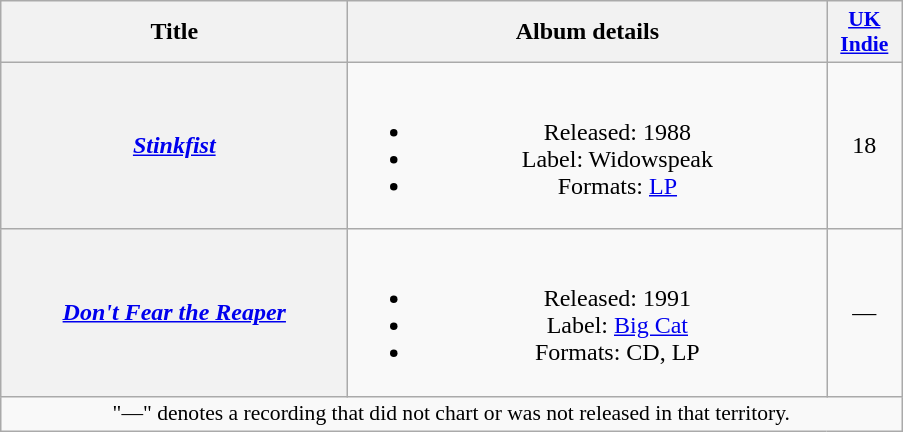<table class="wikitable plainrowheaders" style="text-align:center;">
<tr>
<th scope="col" rowspan="1" style="width:14em;">Title</th>
<th scope="col" rowspan="1" style="width:19.5em;">Album details</th>
<th scope="col" rowspan="1" style="width:3em;font-size:90%;"><a href='#'>UK Indie</a><br></th>
</tr>
<tr>
<th scope="row"><em><a href='#'>Stinkfist</a></em></th>
<td><br><ul><li>Released: 1988</li><li>Label: Widowspeak</li><li>Formats: <a href='#'>LP</a></li></ul></td>
<td>18</td>
</tr>
<tr>
<th scope="row"><em><a href='#'>Don't Fear the Reaper</a></em></th>
<td><br><ul><li>Released: 1991</li><li>Label: <a href='#'>Big Cat</a></li><li>Formats: CD, LP</li></ul></td>
<td>—</td>
</tr>
<tr>
<td colspan="6" style="font-size:90%">"—" denotes a recording that did not chart or was not released in that territory.</td>
</tr>
</table>
